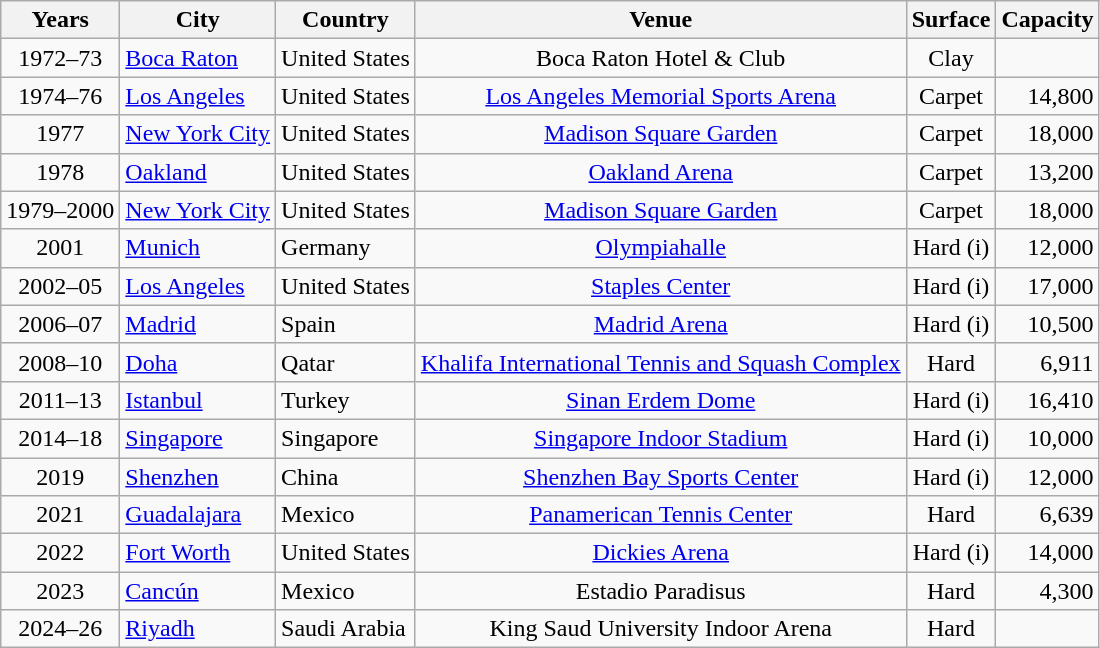<table class=wikitable style=text-align:center>
<tr>
<th>Years</th>
<th>City</th>
<th>Country</th>
<th>Venue</th>
<th>Surface</th>
<th>Capacity</th>
</tr>
<tr>
<td>1972–73</td>
<td align=left><a href='#'>Boca Raton</a></td>
<td align=left>United States</td>
<td>Boca Raton Hotel & Club</td>
<td>Clay</td>
<td align=right></td>
</tr>
<tr>
<td>1974–76</td>
<td align=left><a href='#'>Los Angeles</a></td>
<td align=left>United States</td>
<td><a href='#'>Los Angeles Memorial Sports Arena</a></td>
<td>Carpet</td>
<td align=right>14,800</td>
</tr>
<tr>
<td>1977</td>
<td align=left><a href='#'>New York City</a></td>
<td align=left>United States</td>
<td><a href='#'>Madison Square Garden</a></td>
<td>Carpet</td>
<td align=right>18,000</td>
</tr>
<tr>
<td>1978</td>
<td align=left><a href='#'>Oakland</a></td>
<td align=left>United States</td>
<td><a href='#'>Oakland Arena</a></td>
<td>Carpet</td>
<td align=right>13,200</td>
</tr>
<tr>
<td>1979–2000</td>
<td align=left><a href='#'>New York City</a></td>
<td align=left>United States</td>
<td><a href='#'>Madison Square Garden</a></td>
<td>Carpet</td>
<td align=right>18,000</td>
</tr>
<tr>
<td>2001</td>
<td align=left><a href='#'>Munich</a></td>
<td align=left>Germany</td>
<td><a href='#'>Olympiahalle</a></td>
<td>Hard (i)</td>
<td align=right>12,000</td>
</tr>
<tr>
<td>2002–05</td>
<td align=left><a href='#'>Los Angeles</a></td>
<td align=left>United States</td>
<td><a href='#'>Staples Center</a></td>
<td>Hard (i)</td>
<td align=right>17,000</td>
</tr>
<tr>
<td>2006–07</td>
<td align=left><a href='#'>Madrid</a></td>
<td align=left>Spain</td>
<td><a href='#'>Madrid Arena</a></td>
<td>Hard (i)</td>
<td align=right>10,500</td>
</tr>
<tr>
<td>2008–10</td>
<td align=left><a href='#'>Doha</a></td>
<td align=left>Qatar</td>
<td><a href='#'>Khalifa International Tennis and Squash Complex</a></td>
<td>Hard</td>
<td align=right>6,911</td>
</tr>
<tr>
<td>2011–13</td>
<td align=left><a href='#'>Istanbul</a></td>
<td align=left>Turkey</td>
<td><a href='#'>Sinan Erdem Dome</a></td>
<td>Hard (i)</td>
<td align=right>16,410</td>
</tr>
<tr>
<td>2014–18</td>
<td align=left><a href='#'>Singapore</a></td>
<td align=left>Singapore</td>
<td><a href='#'>Singapore Indoor Stadium</a></td>
<td>Hard (i)</td>
<td align="right">10,000</td>
</tr>
<tr>
<td>2019</td>
<td align=left><a href='#'>Shenzhen</a></td>
<td align=left>China</td>
<td><a href='#'>Shenzhen Bay Sports Center</a></td>
<td>Hard (i)</td>
<td align="right">12,000</td>
</tr>
<tr>
<td>2021</td>
<td align=left><a href='#'>Guadalajara</a></td>
<td align=left>Mexico</td>
<td><a href='#'>Panamerican Tennis Center</a></td>
<td>Hard</td>
<td align="right">6,639</td>
</tr>
<tr>
<td>2022</td>
<td align=left><a href='#'>Fort Worth</a></td>
<td align=left>United States</td>
<td><a href='#'>Dickies Arena</a></td>
<td>Hard (i)</td>
<td align="right">14,000</td>
</tr>
<tr>
<td>2023</td>
<td align=left><a href='#'>Cancún</a></td>
<td align=left>Mexico</td>
<td>Estadio Paradisus</td>
<td>Hard</td>
<td align="right">4,300</td>
</tr>
<tr>
<td>2024–26</td>
<td align=left><a href='#'>Riyadh</a></td>
<td align=left>Saudi Arabia</td>
<td>King Saud University Indoor Arena</td>
<td>Hard</td>
<td align="right"></td>
</tr>
</table>
